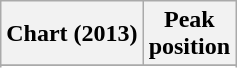<table class="wikitable plainrowheaders sortable" style="text-align:center">
<tr>
<th scope="col">Chart (2013)</th>
<th scope="col">Peak<br>position</th>
</tr>
<tr>
</tr>
<tr>
</tr>
<tr>
</tr>
</table>
